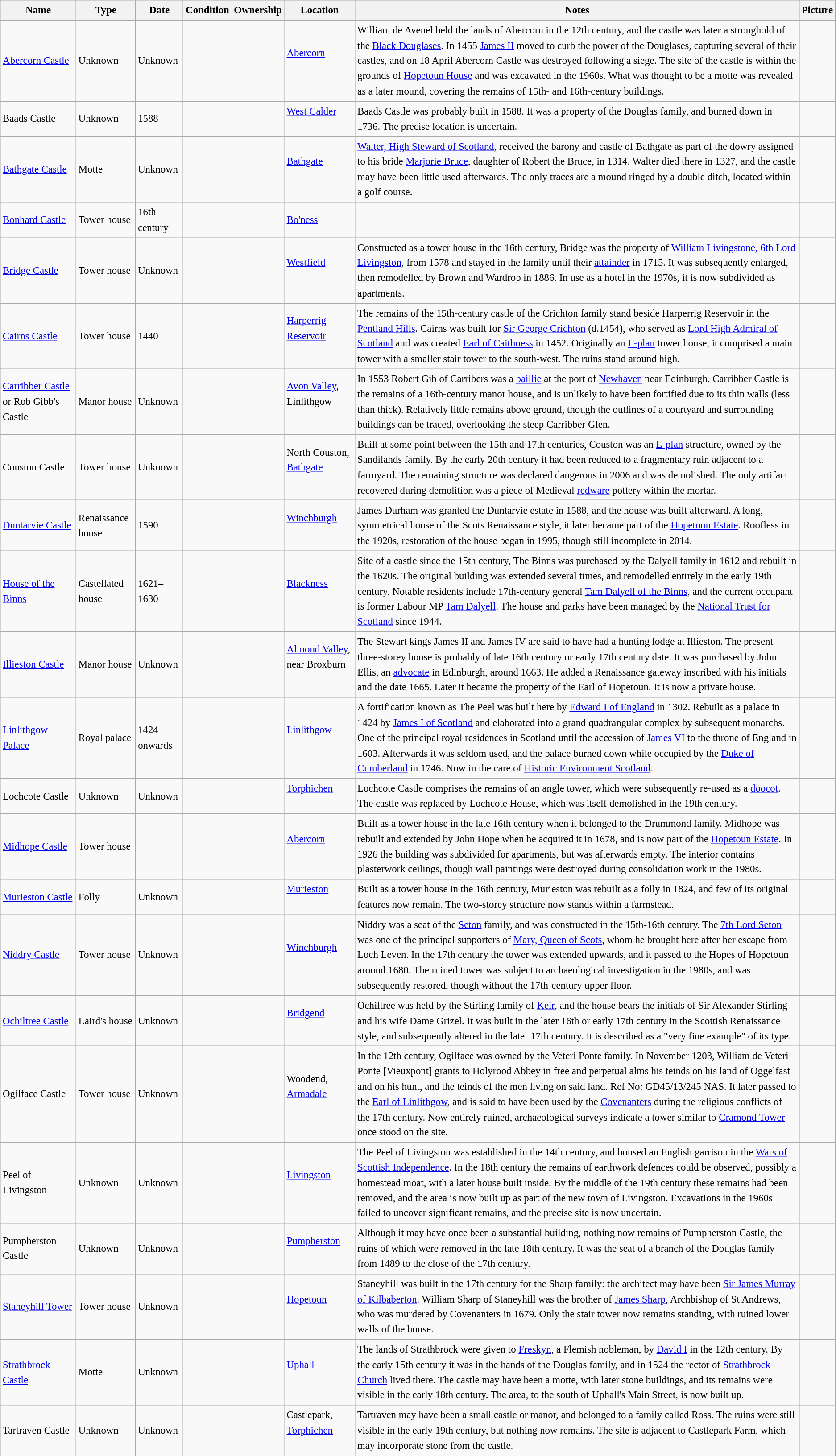<table class="wikitable sortable" style="font-size:95%;border:0px;text-align:left;line-height:150%;">
<tr>
<th>Name</th>
<th>Type</th>
<th>Date</th>
<th>Condition</th>
<th>Ownership</th>
<th>Location</th>
<th class="unsortable">Notes</th>
<th class=unsortable>Picture</th>
</tr>
<tr>
<td><a href='#'>Abercorn Castle</a></td>
<td>Unknown</td>
<td>Unknown</td>
<td></td>
<td></td>
<td><a href='#'>Abercorn</a> <br>  <br> </td>
<td>William de Avenel held the lands of Abercorn in the 12th century, and the castle was later a stronghold of the <a href='#'>Black Douglases</a>. In 1455 <a href='#'>James II</a> moved to curb the power of the Douglases, capturing several of their castles, and on 18 April Abercorn Castle was destroyed following a siege. The site of the castle is within the grounds of <a href='#'>Hopetoun House</a> and was excavated in the 1960s. What was thought to be a motte was revealed as a later mound, covering the remains of 15th- and 16th-century buildings.</td>
<td></td>
</tr>
<tr>
<td>Baads Castle</td>
<td>Unknown</td>
<td>1588</td>
<td></td>
<td></td>
<td><a href='#'>West Calder</a> <br>  <br> </td>
<td>Baads Castle was probably built in 1588. It was a property of the Douglas family, and burned down in 1736. The precise location is uncertain.</td>
<td></td>
</tr>
<tr>
<td><a href='#'>Bathgate Castle</a></td>
<td>Motte</td>
<td>Unknown</td>
<td></td>
<td></td>
<td><a href='#'>Bathgate</a> <br>  <br> </td>
<td><a href='#'>Walter, High Steward of Scotland</a>, received the barony and castle of Bathgate as part of the dowry assigned to his bride <a href='#'>Marjorie Bruce</a>, daughter of Robert the Bruce, in 1314. Walter died there in 1327, and the castle may have been little used afterwards. The only traces are a mound ringed by a double ditch, located within a golf course.</td>
<td></td>
</tr>
<tr>
<td><a href='#'>Bonhard Castle</a></td>
<td>Tower house</td>
<td>16th century</td>
<td></td>
<td></td>
<td><a href='#'>Bo'ness</a></td>
<td></td>
<td></td>
</tr>
<tr>
<td><a href='#'>Bridge Castle</a></td>
<td>Tower house</td>
<td>Unknown</td>
<td></td>
<td></td>
<td><a href='#'>Westfield</a> <br>  <br> </td>
<td>Constructed as a tower house in the 16th century, Bridge was the property of <a href='#'>William Livingstone, 6th Lord Livingston</a>, from 1578 and stayed in the family until their <a href='#'>attainder</a> in 1715. It was subsequently enlarged, then remodelled by Brown and Wardrop in 1886. In use as a hotel in the 1970s, it is now subdivided as apartments.</td>
<td></td>
</tr>
<tr>
<td><a href='#'>Cairns Castle</a></td>
<td>Tower house</td>
<td>1440</td>
<td></td>
<td></td>
<td><a href='#'>Harperrig Reservoir</a> <br>  <br> </td>
<td>The remains of the 15th-century castle of the Crichton family stand beside Harperrig Reservoir in the <a href='#'>Pentland Hills</a>. Cairns was built for <a href='#'>Sir George Crichton</a> (d.1454), who served as <a href='#'>Lord High Admiral of Scotland</a> and was created <a href='#'>Earl of Caithness</a> in 1452. Originally an <a href='#'>L-plan</a> tower house, it comprised a main tower with a smaller stair tower to the south-west. The ruins stand around  high.</td>
<td></td>
</tr>
<tr>
<td><a href='#'>Carribber Castle</a> or Rob Gibb's Castle</td>
<td>Manor house</td>
<td>Unknown</td>
<td></td>
<td></td>
<td><a href='#'>Avon Valley</a>, Linlithgow <br>  <br> </td>
<td>In 1553 Robert Gib of Carribers was a <a href='#'>baillie</a> at the port of <a href='#'>Newhaven</a> near Edinburgh. Carribber Castle is the remains of a 16th-century manor house, and is unlikely to have been fortified due to its thin walls (less than  thick). Relatively little remains above ground, though the outlines of a courtyard and surrounding buildings can be traced, overlooking the steep Carribber Glen.</td>
<td></td>
</tr>
<tr>
<td>Couston Castle</td>
<td>Tower house</td>
<td>Unknown</td>
<td></td>
<td></td>
<td>North Couston, <a href='#'>Bathgate</a> <br>  <br> </td>
<td>Built at some point between the 15th and 17th centuries, Couston was an  <a href='#'>L-plan</a> structure, owned by the Sandilands family. By the early 20th century it had been reduced to a fragmentary ruin adjacent to a farmyard. The remaining structure was declared dangerous in 2006 and was demolished. The only artifact recovered during demolition was a piece of Medieval <a href='#'>redware</a> pottery within the mortar.</td>
<td></td>
</tr>
<tr>
<td><a href='#'>Duntarvie Castle</a></td>
<td>Renaissance house</td>
<td>1590</td>
<td></td>
<td></td>
<td><a href='#'>Winchburgh</a> <br>  <br> </td>
<td>James Durham was granted the Duntarvie estate in 1588, and the house was built afterward. A long, symmetrical house of the Scots Renaissance style, it later became part of the <a href='#'>Hopetoun Estate</a>. Roofless in the 1920s, restoration of the house began in 1995, though still incomplete in 2014.</td>
<td></td>
</tr>
<tr>
<td><a href='#'>House of the Binns</a></td>
<td>Castellated house</td>
<td>1621–1630</td>
<td></td>
<td></td>
<td><a href='#'>Blackness</a> <br> <br></td>
<td>Site of a castle since the 15th century, The Binns was purchased by the Dalyell family in 1612 and rebuilt in the 1620s. The original building was extended several times, and remodelled entirely in the early 19th century. Notable residents include 17th-century general <a href='#'>Tam Dalyell of the Binns</a>, and the current occupant is former Labour MP <a href='#'>Tam Dalyell</a>. The house and parks have been managed by the <a href='#'>National Trust for Scotland</a> since 1944.</td>
<td></td>
</tr>
<tr>
<td><a href='#'>Illieston Castle</a></td>
<td>Manor house</td>
<td>Unknown</td>
<td></td>
<td></td>
<td><a href='#'>Almond Valley</a>, near Broxburn <br>  <br> </td>
<td>The Stewart kings James II and James IV are said to have had a hunting lodge at Illieston. The present three-storey house is probably of late 16th century or early 17th century date. It was purchased by John Ellis, an <a href='#'>advocate</a> in Edinburgh, around 1663. He added a Renaissance gateway inscribed with his initials and the date 1665. Later it became the property of the Earl of Hopetoun. It is now a private house.</td>
<td></td>
</tr>
<tr>
<td><a href='#'>Linlithgow Palace</a></td>
<td>Royal palace</td>
<td>1424 onwards</td>
<td></td>
<td></td>
<td><a href='#'>Linlithgow</a><br><br></td>
<td>A fortification known as The Peel was built here by <a href='#'>Edward I of England</a> in 1302. Rebuilt as a palace in 1424 by <a href='#'>James I of Scotland</a> and elaborated into a grand quadrangular complex by subsequent monarchs. One of the principal royal residences in Scotland until the accession of <a href='#'>James VI</a> to the throne of England in 1603. Afterwards it was seldom used, and the palace burned down while occupied by the <a href='#'>Duke of Cumberland</a> in 1746. Now in the care of <a href='#'>Historic Environment Scotland</a>.</td>
<td></td>
</tr>
<tr>
<td>Lochcote Castle</td>
<td>Unknown</td>
<td>Unknown</td>
<td></td>
<td></td>
<td><a href='#'>Torphichen</a> <br>  <br> </td>
<td>Lochcote Castle comprises the remains of an angle tower, which were subsequently re-used as a <a href='#'>doocot</a>. The castle was replaced by Lochcote House, which was itself demolished in the 19th century.</td>
<td></td>
</tr>
<tr>
<td><a href='#'>Midhope Castle</a></td>
<td>Tower house</td>
<td></td>
<td></td>
<td></td>
<td><a href='#'>Abercorn</a> <br>  <br> </td>
<td>Built as a tower house in the late 16th century when it belonged to the Drummond family.  Midhope was rebuilt and extended by John Hope when he acquired it in 1678, and is now part of the <a href='#'>Hopetoun Estate</a>. In 1926 the building was subdivided for apartments, but was afterwards empty. The interior contains plasterwork ceilings, though wall paintings were destroyed during consolidation work in the 1980s.</td>
<td></td>
</tr>
<tr>
<td><a href='#'>Murieston Castle</a></td>
<td>Folly</td>
<td>Unknown</td>
<td></td>
<td></td>
<td><a href='#'>Murieston</a> <br>  <br> </td>
<td>Built as a tower house in the 16th century, Murieston was rebuilt as a folly in 1824, and few of its original features now remain. The two-storey structure now stands within a farmstead.</td>
<td></td>
</tr>
<tr>
<td><a href='#'>Niddry Castle</a></td>
<td>Tower house</td>
<td>Unknown</td>
<td></td>
<td></td>
<td><a href='#'>Winchburgh</a> <br>  <br> </td>
<td>Niddry was a seat of the <a href='#'>Seton</a> family, and was constructed in the 15th-16th century. The <a href='#'>7th Lord Seton</a> was one of the principal supporters of <a href='#'>Mary, Queen of Scots</a>, whom he brought here after her escape from Loch Leven. In the 17th century the tower was extended upwards, and it passed to the Hopes of Hopetoun around 1680. The ruined tower was subject to archaeological investigation in the 1980s, and was subsequently restored, though without the 17th-century upper floor.</td>
<td></td>
</tr>
<tr>
<td><a href='#'>Ochiltree Castle</a></td>
<td>Laird's house</td>
<td>Unknown</td>
<td></td>
<td></td>
<td><a href='#'>Bridgend</a> <br>  <br> </td>
<td>Ochiltree was held by the Stirling family of <a href='#'>Keir</a>, and the house bears the initials of Sir Alexander Stirling and his wife Dame Grizel. It was built in the later 16th or early 17th century in the Scottish Renaissance style, and subsequently altered in the later 17th century. It is described as a "very fine example" of its type.</td>
<td></td>
</tr>
<tr>
<td>Ogilface Castle</td>
<td>Tower house</td>
<td>Unknown</td>
<td></td>
<td></td>
<td>Woodend, <a href='#'>Armadale</a> <br>  <br> </td>
<td>In the 12th century, Ogilface was owned by the Veteri Ponte family.  In November 1203, William de Veteri Ponte [Vieuxpont] grants to Holyrood Abbey in free and perpetual alms his teinds on his land of Oggelfast and on his hunt, and the teinds of the men living on said land. Ref No: GD45/13/245 NAS. It later passed to the <a href='#'>Earl of Linlithgow</a>, and is said to have been used by the <a href='#'>Covenanters</a> during the religious conflicts of the 17th century. Now entirely ruined, archaeological surveys indicate a tower similar to <a href='#'>Cramond Tower</a> once stood on the site.</td>
<td></td>
</tr>
<tr>
<td>Peel of Livingston</td>
<td>Unknown</td>
<td>Unknown</td>
<td></td>
<td></td>
<td><a href='#'>Livingston</a> <br>  <br> </td>
<td>The Peel of Livingston was established in the 14th century, and housed an English garrison in the <a href='#'>Wars of Scottish Independence</a>. In the 18th century the remains of earthwork defences could be observed, possibly a homestead moat, with a later house built inside. By the middle of the 19th century these remains had been removed, and the area is now built up as part of the new town of Livingston. Excavations in the 1960s failed to uncover significant remains, and the precise site is now uncertain.</td>
<td></td>
</tr>
<tr>
<td>Pumpherston Castle</td>
<td>Unknown</td>
<td>Unknown</td>
<td></td>
<td></td>
<td><a href='#'>Pumpherston</a> <br>  <br> </td>
<td>Although it may have once been a substantial building, nothing now remains of Pumpherston Castle, the ruins of which were removed in the late 18th century. It was the seat of a branch of the Douglas family from 1489 to the close of the 17th century.</td>
<td></td>
</tr>
<tr>
<td><a href='#'>Staneyhill Tower</a></td>
<td>Tower house</td>
<td>Unknown</td>
<td></td>
<td></td>
<td><a href='#'>Hopetoun</a> <br>  <br> </td>
<td>Staneyhill was built in the 17th century for the Sharp family: the architect may have been <a href='#'>Sir James Murray of Kilbaberton</a>. William Sharp of Staneyhill was the brother of <a href='#'>James Sharp</a>, Archbishop of St Andrews, who was murdered by Covenanters in 1679. Only the stair tower now remains standing, with ruined lower walls of the house.</td>
<td></td>
</tr>
<tr>
<td><a href='#'>Strathbrock Castle</a></td>
<td>Motte</td>
<td>Unknown</td>
<td></td>
<td></td>
<td><a href='#'>Uphall</a> <br>  <br> </td>
<td>The lands of Strathbrock were given to <a href='#'>Freskyn</a>, a Flemish nobleman, by <a href='#'>David I</a> in the 12th century. By the early 15th century it was in the hands of the Douglas family, and in 1524 the rector of <a href='#'>Strathbrock Church</a> lived there. The castle may have been a motte, with later stone buildings, and its remains were visible in the early 18th century. The area, to the south of Uphall's Main Street, is now built up.</td>
<td></td>
</tr>
<tr>
<td>Tartraven Castle</td>
<td>Unknown</td>
<td>Unknown</td>
<td></td>
<td></td>
<td>Castlepark, <a href='#'>Torphichen</a> <br>  <br> </td>
<td>Tartraven may have been a small castle or manor, and belonged to a family called Ross. The ruins were still visible in the early 19th century, but nothing now remains. The site is adjacent to Castlepark Farm, which may incorporate stone from the castle.</td>
<td></td>
</tr>
</table>
